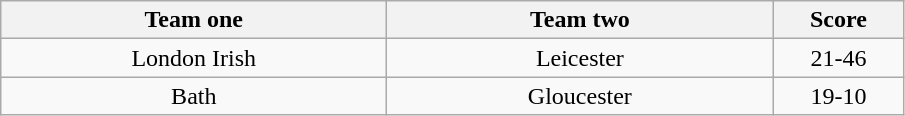<table class="wikitable" style="text-align: center">
<tr>
<th width=250>Team one</th>
<th width=250>Team two</th>
<th width=80>Score</th>
</tr>
<tr>
<td>London Irish</td>
<td>Leicester</td>
<td>21-46</td>
</tr>
<tr>
<td>Bath</td>
<td>Gloucester</td>
<td>19-10</td>
</tr>
</table>
